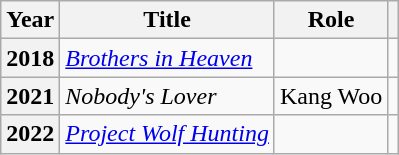<table class="wikitable plainrowheaders sortable">
<tr>
<th scope="col">Year</th>
<th scope="col">Title</th>
<th scope="col">Role</th>
<th scope="col" class="unsortable"></th>
</tr>
<tr>
<th scope="row">2018</th>
<td><em><a href='#'>Brothers in Heaven</a></em></td>
<td></td>
<td style="text-align:center"></td>
</tr>
<tr>
<th scope="row">2021</th>
<td><em>Nobody's Lover</em></td>
<td>Kang Woo</td>
<td style="text-align:center"></td>
</tr>
<tr>
<th scope="row">2022</th>
<td><em><a href='#'>Project Wolf Hunting</a></em></td>
<td></td>
<td style="text-align:center"></td>
</tr>
</table>
